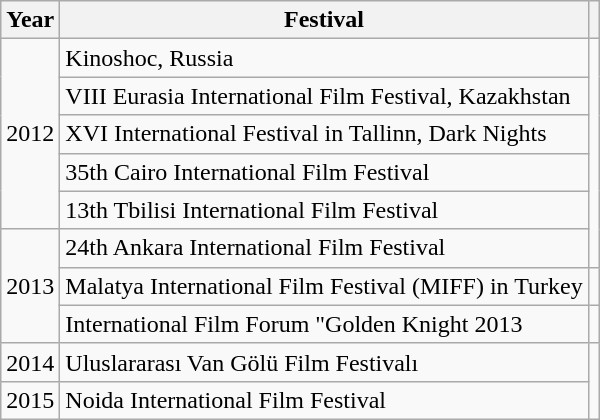<table class="wikitable">
<tr>
<th>Year</th>
<th>Festival</th>
<th class="unsortable"></th>
</tr>
<tr>
<td rowspan="5">2012</td>
<td>Kinoshoc, Russia</td>
<td rowspan="6" style="text-align:center;"></td>
</tr>
<tr>
<td>VIII Eurasia International Film Festival, Kazakhstan</td>
</tr>
<tr>
<td>XVI International Festival in Tallinn, Dark Nights</td>
</tr>
<tr>
<td>35th Cairo International Film Festival</td>
</tr>
<tr>
<td>13th Tbilisi International Film Festival</td>
</tr>
<tr>
<td rowspan="3">2013</td>
<td>24th Ankara International Film Festival</td>
</tr>
<tr>
<td>Malatya International Film Festival (MIFF) in Turkey</td>
<td style="text-align:center;"></td>
</tr>
<tr>
<td>International Film Forum "Golden Knight 2013</td>
<td style="text-align:center;"></td>
</tr>
<tr>
<td>2014</td>
<td>Uluslararası Van Gölü Film Festivalı</td>
<td rowspan="2" style="text-align:center;"></td>
</tr>
<tr>
<td>2015</td>
<td>Noida International Film Festival</td>
</tr>
</table>
